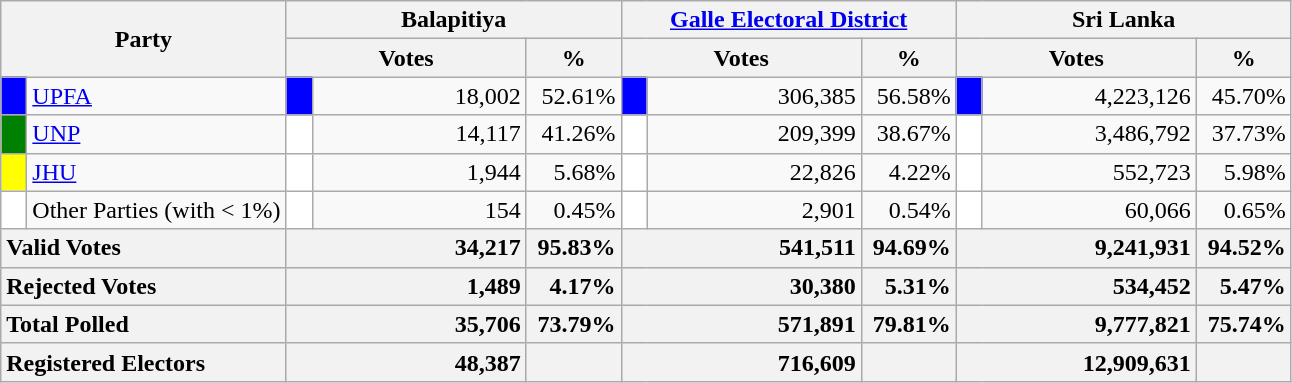<table class="wikitable">
<tr>
<th colspan="2" width="144px"rowspan="2">Party</th>
<th colspan="3" width="216px">Balapitiya</th>
<th colspan="3" width="216px"><a href='#'>Galle Electoral District</a></th>
<th colspan="3" width="216px">Sri Lanka</th>
</tr>
<tr>
<th colspan="2" width="144px">Votes</th>
<th>%</th>
<th colspan="2" width="144px">Votes</th>
<th>%</th>
<th colspan="2" width="144px">Votes</th>
<th>%</th>
</tr>
<tr>
<td style="background-color:blue;" width="10px"></td>
<td style="text-align:left;"><a href='#'>UPFA</a></td>
<td style="background-color:blue;" width="10px"></td>
<td style="text-align:right;">18,002</td>
<td style="text-align:right;">52.61%</td>
<td style="background-color:blue;" width="10px"></td>
<td style="text-align:right;">306,385</td>
<td style="text-align:right;">56.58%</td>
<td style="background-color:blue;" width="10px"></td>
<td style="text-align:right;">4,223,126</td>
<td style="text-align:right;">45.70%</td>
</tr>
<tr>
<td style="background-color:green;" width="10px"></td>
<td style="text-align:left;"><a href='#'>UNP</a></td>
<td style="background-color:white;" width="10px"></td>
<td style="text-align:right;">14,117</td>
<td style="text-align:right;">41.26%</td>
<td style="background-color:white;" width="10px"></td>
<td style="text-align:right;">209,399</td>
<td style="text-align:right;">38.67%</td>
<td style="background-color:white;" width="10px"></td>
<td style="text-align:right;">3,486,792</td>
<td style="text-align:right;">37.73%</td>
</tr>
<tr>
<td style="background-color:yellow;" width="10px"></td>
<td style="text-align:left;"><a href='#'>JHU</a></td>
<td style="background-color:white;" width="10px"></td>
<td style="text-align:right;">1,944</td>
<td style="text-align:right;">5.68%</td>
<td style="background-color:white;" width="10px"></td>
<td style="text-align:right;">22,826</td>
<td style="text-align:right;">4.22%</td>
<td style="background-color:white;" width="10px"></td>
<td style="text-align:right;">552,723</td>
<td style="text-align:right;">5.98%</td>
</tr>
<tr>
<td style="background-color:white;" width="10px"></td>
<td style="text-align:left;">Other Parties (with < 1%)</td>
<td style="background-color:white;" width="10px"></td>
<td style="text-align:right;">154</td>
<td style="text-align:right;">0.45%</td>
<td style="background-color:white;" width="10px"></td>
<td style="text-align:right;">2,901</td>
<td style="text-align:right;">0.54%</td>
<td style="background-color:white;" width="10px"></td>
<td style="text-align:right;">60,066</td>
<td style="text-align:right;">0.65%</td>
</tr>
<tr>
<th colspan="2" width="144px"style="text-align:left;">Valid Votes</th>
<th style="text-align:right;"colspan="2" width="144px">34,217</th>
<th style="text-align:right;">95.83%</th>
<th style="text-align:right;"colspan="2" width="144px">541,511</th>
<th style="text-align:right;">94.69%</th>
<th style="text-align:right;"colspan="2" width="144px">9,241,931</th>
<th style="text-align:right;">94.52%</th>
</tr>
<tr>
<th colspan="2" width="144px"style="text-align:left;">Rejected Votes</th>
<th style="text-align:right;"colspan="2" width="144px">1,489</th>
<th style="text-align:right;">4.17%</th>
<th style="text-align:right;"colspan="2" width="144px">30,380</th>
<th style="text-align:right;">5.31%</th>
<th style="text-align:right;"colspan="2" width="144px">534,452</th>
<th style="text-align:right;">5.47%</th>
</tr>
<tr>
<th colspan="2" width="144px"style="text-align:left;">Total Polled</th>
<th style="text-align:right;"colspan="2" width="144px">35,706</th>
<th style="text-align:right;">73.79%</th>
<th style="text-align:right;"colspan="2" width="144px">571,891</th>
<th style="text-align:right;">79.81%</th>
<th style="text-align:right;"colspan="2" width="144px">9,777,821</th>
<th style="text-align:right;">75.74%</th>
</tr>
<tr>
<th colspan="2" width="144px"style="text-align:left;">Registered Electors</th>
<th style="text-align:right;"colspan="2" width="144px">48,387</th>
<th></th>
<th style="text-align:right;"colspan="2" width="144px">716,609</th>
<th></th>
<th style="text-align:right;"colspan="2" width="144px">12,909,631</th>
<th></th>
</tr>
</table>
